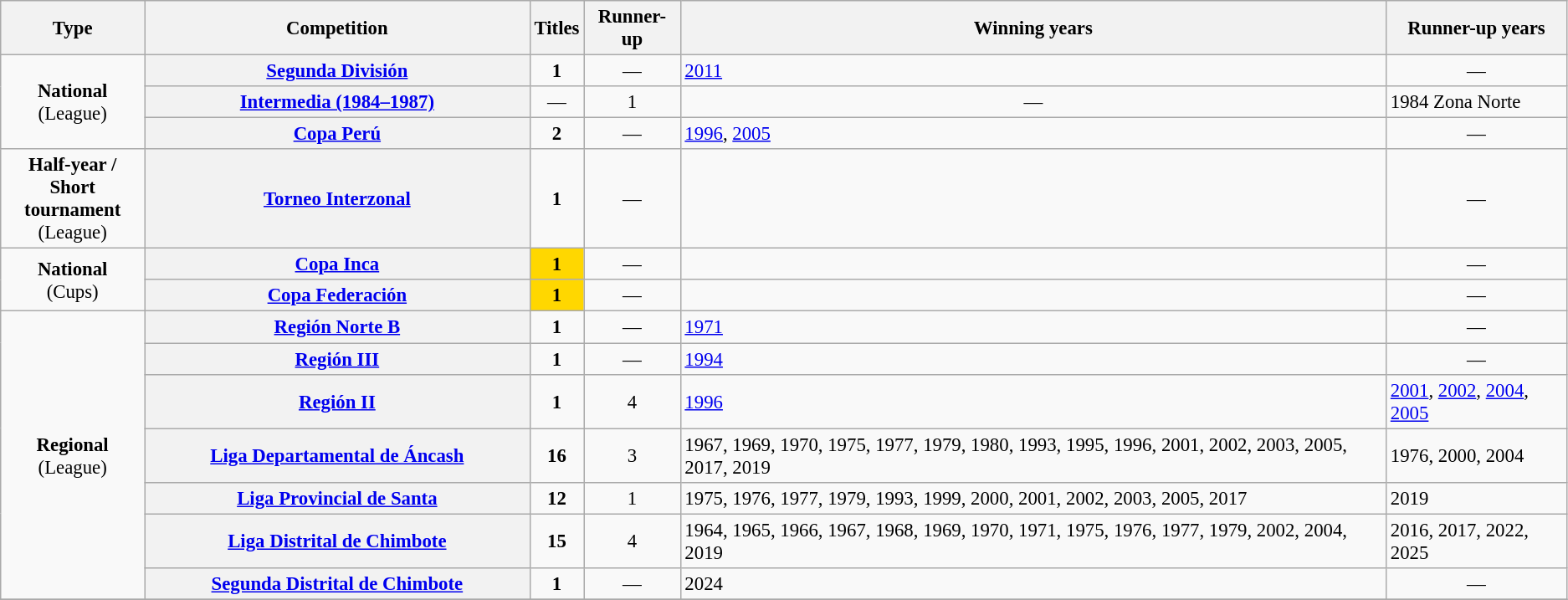<table class="wikitable plainrowheaders" style="font-size:95%; text-align:center;">
<tr>
<th>Type</th>
<th width=300px>Competition</th>
<th>Titles</th>
<th>Runner-up</th>
<th>Winning years</th>
<th>Runner-up years</th>
</tr>
<tr>
<td rowspan=3><strong>National</strong><br>(League)</td>
<th scope=col><a href='#'>Segunda División</a></th>
<td><strong>1</strong></td>
<td style="text-align:center;">—</td>
<td align="left"><a href='#'>2011</a></td>
<td style="text-align:center;">—</td>
</tr>
<tr>
<th scope=col><a href='#'>Intermedia (1984–1987)</a></th>
<td style="text-align:center;">—</td>
<td>1</td>
<td style="text-align:center;">—</td>
<td align="left">1984 Zona Norte</td>
</tr>
<tr>
<th scope=col><a href='#'>Copa Perú</a></th>
<td><strong>2</strong></td>
<td style="text-align:center;">—</td>
<td align="left"><a href='#'>1996</a>, <a href='#'>2005</a></td>
<td style="text-align:center;">—</td>
</tr>
<tr>
<td rowspan=1><strong>Half-year / Short<br>tournament</strong><br>(League)</td>
<th scope=col><a href='#'>Torneo Interzonal</a></th>
<td><strong>1</strong></td>
<td style="text-align:center;">—</td>
<td></td>
<td style="text-align:center;">—</td>
</tr>
<tr>
<td rowspan="2"><strong>National</strong><br>(Cups)</td>
<th scope="col"><a href='#'>Copa Inca</a></th>
<td bgcolor="gold"><strong>1</strong></td>
<td style="text-align:center;">—</td>
<td></td>
<td style="text-align:center;">—</td>
</tr>
<tr>
<th scope="col"><a href='#'>Copa Federación</a></th>
<td bgcolor="gold"><strong>1</strong></td>
<td style="text-align:center;">—</td>
<td></td>
<td style="text-align:center;">—</td>
</tr>
<tr>
<td rowspan=7><strong>Regional</strong><br>(League)</td>
<th scope=col><a href='#'>Región Norte B</a></th>
<td><strong>1</strong></td>
<td style="text-align:center;">—</td>
<td align="left"><a href='#'>1971</a></td>
<td style="text-align:center;">—</td>
</tr>
<tr>
<th scope=col><a href='#'>Región III</a></th>
<td><strong>1</strong></td>
<td style="text-align:center;">—</td>
<td align="left"><a href='#'>1994</a></td>
<td style="text-align:center;">—</td>
</tr>
<tr>
<th scope=col><a href='#'>Región II</a></th>
<td><strong>1</strong></td>
<td>4</td>
<td align="left"><a href='#'>1996</a></td>
<td align="left"><a href='#'>2001</a>, <a href='#'>2002</a>, <a href='#'>2004</a>, <a href='#'>2005</a></td>
</tr>
<tr>
<th scope=col><a href='#'>Liga Departamental de Áncash</a></th>
<td><strong>16</strong></td>
<td>3</td>
<td align="left">1967, 1969, 1970, 1975, 1977, 1979, 1980, 1993, 1995, 1996, 2001, 2002, 2003, 2005, 2017, 2019</td>
<td align="left">1976, 2000, 2004</td>
</tr>
<tr>
<th scope=col><a href='#'>Liga Provincial de Santa</a></th>
<td><strong>12</strong></td>
<td>1</td>
<td align="left">1975, 1976, 1977, 1979, 1993, 1999, 2000, 2001, 2002, 2003, 2005, 2017</td>
<td align="left">2019</td>
</tr>
<tr>
<th scope=col><a href='#'>Liga Distrital de Chimbote</a></th>
<td><strong>15</strong></td>
<td>4</td>
<td align="left">1964, 1965, 1966, 1967, 1968, 1969, 1970, 1971, 1975, 1976, 1977, 1979, 2002, 2004, 2019</td>
<td align="left">2016, 2017, 2022, 2025</td>
</tr>
<tr>
<th scope=col><a href='#'>Segunda Distrital de Chimbote</a></th>
<td><strong>1</strong></td>
<td style="text-align:center;">—</td>
<td align="left">2024</td>
<td style="text-align:center;">—</td>
</tr>
<tr>
</tr>
</table>
